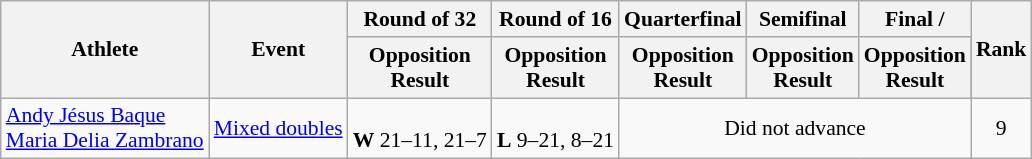<table class="wikitable" style="font-size:90%">
<tr>
<th rowspan=2>Athlete</th>
<th rowspan=2>Event</th>
<th>Round of 32</th>
<th>Round of 16</th>
<th>Quarterfinal</th>
<th>Semifinal</th>
<th colspan=2>Final / </th>
<th rowspan="2">Rank</th>
</tr>
<tr>
<th>Opposition<br>Result</th>
<th>Opposition<br>Result</th>
<th>Opposition<br>Result</th>
<th>Opposition<br>Result</th>
<th>Opposition<br>Result</th>
</tr>
<tr align=center>
<td style="text-align:left"><a href='#'>Andy Jésus Baque</a><br><a href='#'>Maria Delia Zambrano</a></td>
<td style="text-align:center" rowspan="1"><a href='#'>Mixed doubles</a></td>
<td><br><strong>W</strong> 21–11, 21–7</td>
<td><br><strong>L</strong> 9–21, 8–21</td>
<td colspan="4">Did not advance</td>
<td>9</td>
</tr>
</table>
